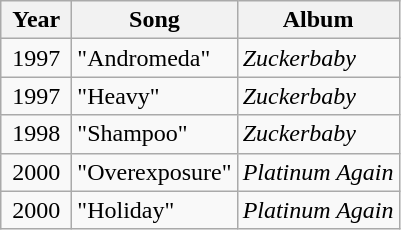<table class="wikitable">
<tr>
<th align="center" valign="top" width="40">Year</th>
<th align="left" valign="top">Song</th>
<th align="left" valign="top">Album</th>
</tr>
<tr>
<td align="center" valign="top">1997</td>
<td align="left" valign="top">"Andromeda"</td>
<td align="left" valign="top"><em>Zuckerbaby</em></td>
</tr>
<tr>
<td align="center" valign="top">1997</td>
<td align="left" valign="top">"Heavy"</td>
<td align="left" valign="top"><em>Zuckerbaby</em></td>
</tr>
<tr>
<td align="center" valign="top">1998</td>
<td align="left" valign="top">"Shampoo"</td>
<td align="left" valign="top"><em>Zuckerbaby</em></td>
</tr>
<tr>
<td align="center" valign="top">2000</td>
<td align="left" valign="top">"Overexposure"</td>
<td align="left" valign="top"><em>Platinum Again</em></td>
</tr>
<tr>
<td align="center" valign="top">2000</td>
<td align="left" valign="top">"Holiday"</td>
<td align="left" valign="top"><em>Platinum Again</em></td>
</tr>
</table>
